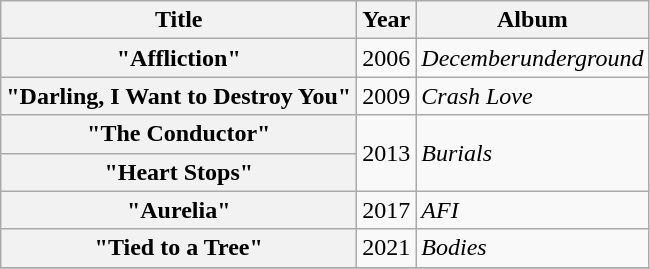<table class="wikitable plainrowheaders">
<tr>
<th>Title</th>
<th>Year</th>
<th>Album</th>
</tr>
<tr>
<th scope="row">"Affliction"</th>
<td>2006</td>
<td><em>Decemberunderground</em></td>
</tr>
<tr>
<th scope="row">"Darling, I Want to Destroy You"</th>
<td>2009</td>
<td><em>Crash Love</em></td>
</tr>
<tr>
<th scope="row">"The Conductor"</th>
<td rowspan="2">2013</td>
<td rowspan="2"><em>Burials</em></td>
</tr>
<tr>
<th scope="row">"Heart Stops"</th>
</tr>
<tr>
<th scope="row">"Aurelia"</th>
<td>2017</td>
<td><em>AFI</em></td>
</tr>
<tr>
<th scope="row">"Tied to a Tree"</th>
<td>2021</td>
<td><em>Bodies</em></td>
</tr>
<tr>
</tr>
</table>
